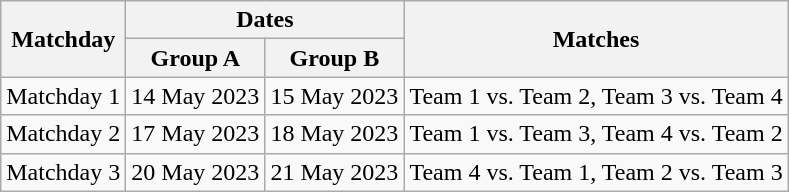<table class="wikitable">
<tr>
<th rowspan=2>Matchday</th>
<th colspan=2>Dates</th>
<th rowspan=2>Matches</th>
</tr>
<tr>
<th>Group A</th>
<th>Group B</th>
</tr>
<tr>
<td>Matchday 1</td>
<td>14 May 2023</td>
<td>15 May 2023</td>
<td>Team 1 vs. Team 2, Team 3 vs. Team 4</td>
</tr>
<tr>
<td>Matchday 2</td>
<td>17 May 2023</td>
<td>18 May 2023</td>
<td>Team 1 vs. Team 3, Team 4 vs. Team 2</td>
</tr>
<tr>
<td>Matchday 3</td>
<td>20 May 2023</td>
<td>21 May 2023</td>
<td>Team 4 vs. Team 1, Team 2 vs. Team 3</td>
</tr>
</table>
